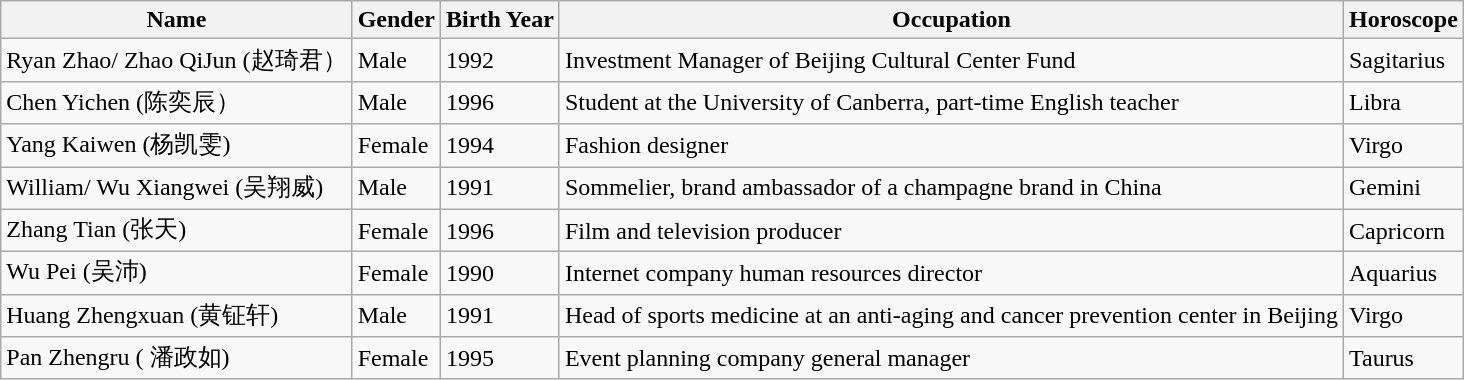<table class="wikitable">
<tr>
<th>Name</th>
<th>Gender</th>
<th>Birth Year</th>
<th>Occupation</th>
<th>Horoscope</th>
</tr>
<tr>
<td>Ryan Zhao/ Zhao QiJun (赵琦君）</td>
<td>Male</td>
<td>1992</td>
<td>Investment Manager of Beijing Cultural Center Fund</td>
<td>Sagitarius</td>
</tr>
<tr>
<td>Chen Yichen (陈奕辰）</td>
<td>Male</td>
<td>1996</td>
<td>Student at the University of Canberra, part-time English teacher</td>
<td>Libra</td>
</tr>
<tr>
<td>Yang Kaiwen (杨凯雯)</td>
<td>Female</td>
<td>1994</td>
<td>Fashion designer</td>
<td>Virgo</td>
</tr>
<tr>
<td>William/ Wu Xiangwei (吴翔威)</td>
<td>Male</td>
<td>1991</td>
<td>Sommelier, brand ambassador of a champagne brand in China</td>
<td>Gemini</td>
</tr>
<tr>
<td>Zhang Tian (张天)</td>
<td>Female</td>
<td>1996</td>
<td>Film and television producer</td>
<td>Capricorn</td>
</tr>
<tr>
<td>Wu Pei (吴沛)</td>
<td>Female</td>
<td>1990</td>
<td>Internet company human resources director</td>
<td>Aquarius</td>
</tr>
<tr>
<td>Huang Zhengxuan (黄钲轩)</td>
<td>Male</td>
<td>1991</td>
<td>Head of sports medicine at an anti-aging and cancer prevention center in Beijing</td>
<td>Virgo</td>
</tr>
<tr>
<td>Pan Zhengru (	潘政如)</td>
<td>Female</td>
<td>1995</td>
<td>Event planning company general manager</td>
<td>Taurus</td>
</tr>
</table>
